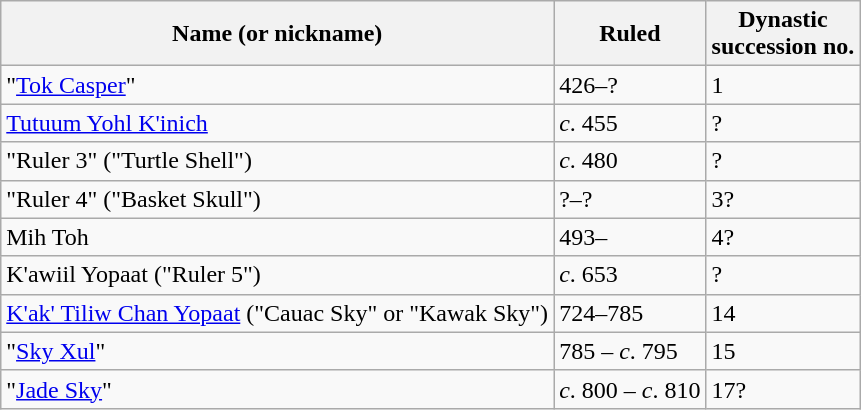<table class="wikitable">
<tr>
<th>Name (or nickname)</th>
<th>Ruled</th>
<th>Dynastic<br>succession no.</th>
</tr>
<tr>
<td>"<a href='#'>Tok Casper</a>"</td>
<td>426–?</td>
<td>1</td>
</tr>
<tr>
<td><a href='#'>Tutuum Yohl K'inich</a></td>
<td><em>c</em>. 455</td>
<td>?</td>
</tr>
<tr>
<td>"Ruler 3" ("Turtle Shell")</td>
<td><em>c</em>. 480</td>
<td>?</td>
</tr>
<tr>
<td>"Ruler 4" ("Basket Skull")</td>
<td>?–?</td>
<td>3?</td>
</tr>
<tr>
<td>Mih Toh</td>
<td>493–</td>
<td>4?</td>
</tr>
<tr>
<td>K'awiil Yopaat ("Ruler 5")</td>
<td><em>c</em>. 653</td>
<td>?</td>
</tr>
<tr>
<td><a href='#'>K'ak' Tiliw Chan Yopaat</a> ("Cauac Sky" or "Kawak Sky")</td>
<td>724–785</td>
<td>14</td>
</tr>
<tr>
<td>"<a href='#'>Sky Xul</a>"</td>
<td>785 – <em>c</em>. 795</td>
<td>15</td>
</tr>
<tr>
<td>"<a href='#'>Jade Sky</a>"</td>
<td><em>c</em>. 800 – <em>c</em>. 810</td>
<td>17?</td>
</tr>
</table>
